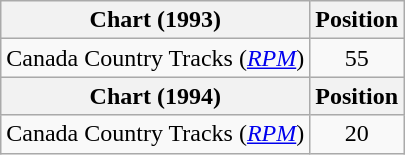<table class="wikitable sortable">
<tr>
<th scope="col">Chart (1993)</th>
<th scope="col">Position</th>
</tr>
<tr>
<td>Canada Country Tracks (<em><a href='#'>RPM</a></em>)</td>
<td align="center">55</td>
</tr>
<tr>
<th scope="col">Chart (1994)</th>
<th scope="col">Position</th>
</tr>
<tr>
<td>Canada Country Tracks (<em><a href='#'>RPM</a></em>)</td>
<td align="center">20</td>
</tr>
</table>
